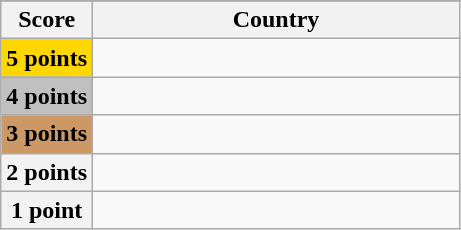<table class="wikitable">
<tr>
</tr>
<tr>
<th scope="col" width="20%">Score</th>
<th scope="col">Country</th>
</tr>
<tr>
<th scope="row" style="background:gold">5 points</th>
<td></td>
</tr>
<tr>
<th scope="row" style="background:silver">4 points</th>
<td></td>
</tr>
<tr>
<th scope="row" style="background:#CC9966">3 points</th>
<td></td>
</tr>
<tr>
<th scope="row">2 points</th>
<td></td>
</tr>
<tr>
<th scope="row">1 point</th>
<td></td>
</tr>
</table>
